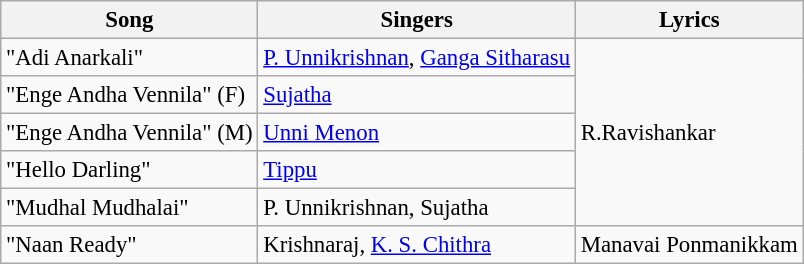<table class="wikitable" style="font-size:95%;">
<tr>
<th>Song</th>
<th>Singers</th>
<th>Lyrics</th>
</tr>
<tr>
<td>"Adi Anarkali"</td>
<td><a href='#'>P. Unnikrishnan</a>, <a href='#'>Ganga Sitharasu</a></td>
<td rowspan=5>R.Ravishankar</td>
</tr>
<tr>
<td>"Enge Andha Vennila" (F)</td>
<td><a href='#'>Sujatha</a></td>
</tr>
<tr>
<td>"Enge Andha Vennila" (M)</td>
<td><a href='#'>Unni Menon</a></td>
</tr>
<tr>
<td>"Hello Darling"</td>
<td><a href='#'>Tippu</a></td>
</tr>
<tr>
<td>"Mudhal Mudhalai"</td>
<td>P. Unnikrishnan, Sujatha</td>
</tr>
<tr>
<td>"Naan Ready"</td>
<td>Krishnaraj, <a href='#'>K. S. Chithra</a></td>
<td>Manavai Ponmanikkam</td>
</tr>
</table>
